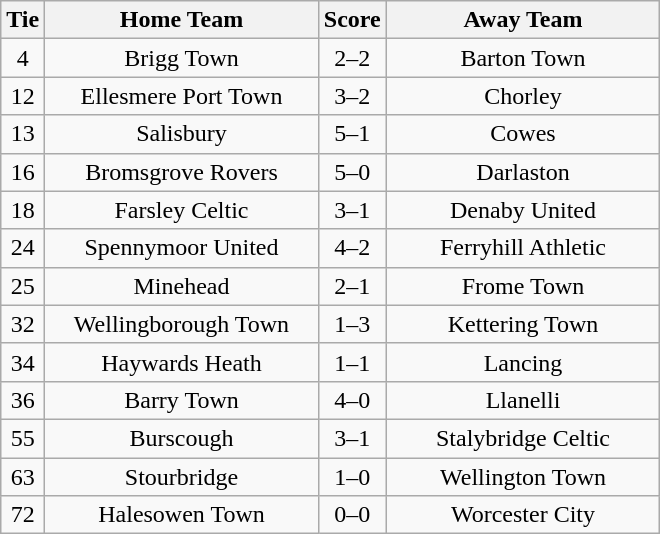<table class="wikitable" style="text-align:center;">
<tr>
<th width=20>Tie</th>
<th width=175>Home Team</th>
<th width=20>Score</th>
<th width=175>Away Team</th>
</tr>
<tr>
<td>4</td>
<td>Brigg Town</td>
<td>2–2</td>
<td>Barton Town</td>
</tr>
<tr>
<td>12</td>
<td>Ellesmere Port Town</td>
<td>3–2</td>
<td>Chorley</td>
</tr>
<tr>
<td>13</td>
<td>Salisbury</td>
<td>5–1</td>
<td>Cowes</td>
</tr>
<tr>
<td>16</td>
<td>Bromsgrove Rovers</td>
<td>5–0</td>
<td>Darlaston</td>
</tr>
<tr>
<td>18</td>
<td>Farsley Celtic</td>
<td>3–1</td>
<td>Denaby United</td>
</tr>
<tr>
<td>24</td>
<td>Spennymoor United</td>
<td>4–2</td>
<td>Ferryhill Athletic</td>
</tr>
<tr>
<td>25</td>
<td>Minehead</td>
<td>2–1</td>
<td>Frome Town</td>
</tr>
<tr>
<td>32</td>
<td>Wellingborough Town</td>
<td>1–3</td>
<td>Kettering Town</td>
</tr>
<tr>
<td>34</td>
<td>Haywards Heath</td>
<td>1–1</td>
<td>Lancing</td>
</tr>
<tr>
<td>36</td>
<td>Barry Town</td>
<td>4–0</td>
<td>Llanelli</td>
</tr>
<tr>
<td>55</td>
<td>Burscough</td>
<td>3–1</td>
<td>Stalybridge Celtic</td>
</tr>
<tr>
<td>63</td>
<td>Stourbridge</td>
<td>1–0</td>
<td>Wellington Town</td>
</tr>
<tr>
<td>72</td>
<td>Halesowen Town</td>
<td>0–0</td>
<td>Worcester City</td>
</tr>
</table>
